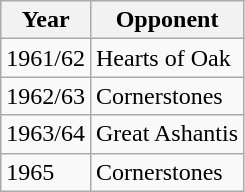<table class="wikitable">
<tr>
<th><strong> Year</strong></th>
<th><strong>Opponent</strong></th>
</tr>
<tr>
<td>1961/62</td>
<td>Hearts of Oak</td>
</tr>
<tr>
<td>1962/63</td>
<td>Cornerstones</td>
</tr>
<tr>
<td>1963/64</td>
<td>Great Ashantis</td>
</tr>
<tr>
<td>1965</td>
<td>Cornerstones</td>
</tr>
</table>
